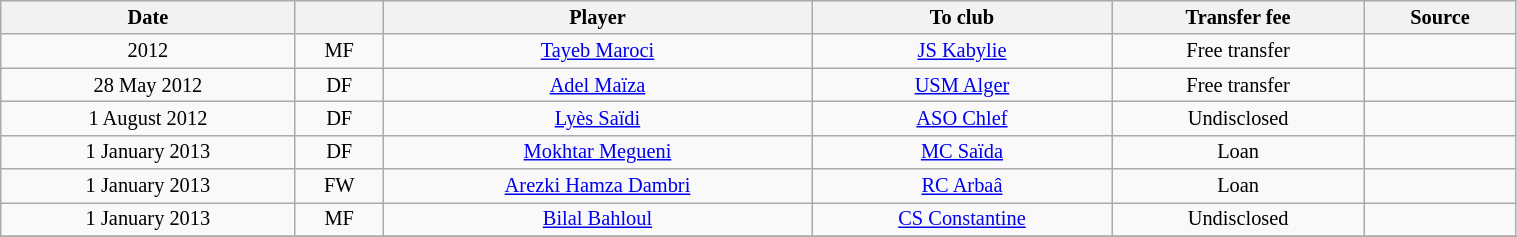<table class="wikitable sortable" style="width:80%; text-align:center; font-size:85%; text-align:centre;">
<tr>
<th>Date</th>
<th></th>
<th>Player</th>
<th>To club</th>
<th>Transfer fee</th>
<th>Source</th>
</tr>
<tr>
<td>2012</td>
<td>MF</td>
<td> <a href='#'>Tayeb Maroci</a></td>
<td><a href='#'>JS Kabylie</a></td>
<td>Free transfer</td>
<td></td>
</tr>
<tr>
<td>28 May 2012</td>
<td>DF</td>
<td> <a href='#'>Adel Maïza</a></td>
<td><a href='#'>USM Alger</a></td>
<td>Free transfer</td>
<td></td>
</tr>
<tr>
<td>1 August 2012</td>
<td>DF</td>
<td> <a href='#'>Lyès Saïdi</a></td>
<td><a href='#'>ASO Chlef</a></td>
<td>Undisclosed</td>
<td></td>
</tr>
<tr>
<td>1 January 2013</td>
<td>DF</td>
<td> <a href='#'>Mokhtar Megueni</a></td>
<td><a href='#'>MC Saïda</a></td>
<td>Loan</td>
<td></td>
</tr>
<tr>
<td>1 January 2013</td>
<td>FW</td>
<td> <a href='#'>Arezki Hamza Dambri</a></td>
<td><a href='#'>RC Arbaâ</a></td>
<td>Loan</td>
<td></td>
</tr>
<tr>
<td>1 January 2013</td>
<td>MF</td>
<td> <a href='#'>Bilal Bahloul</a></td>
<td><a href='#'>CS Constantine</a></td>
<td>Undisclosed</td>
<td></td>
</tr>
<tr>
</tr>
</table>
